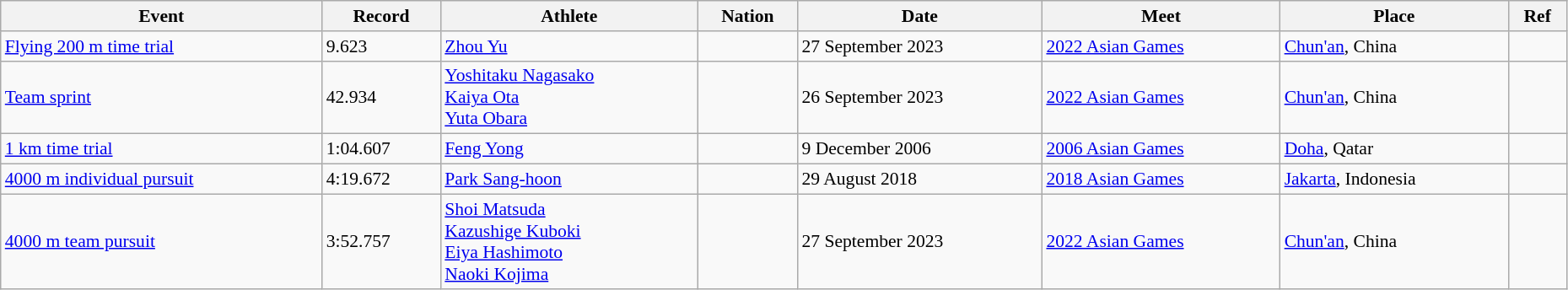<table class="wikitable" style="font-size:90%; width: 98%;">
<tr>
<th>Event</th>
<th>Record</th>
<th>Athlete</th>
<th>Nation</th>
<th>Date</th>
<th>Meet</th>
<th>Place</th>
<th>Ref</th>
</tr>
<tr>
<td><a href='#'>Flying 200 m time trial</a></td>
<td>9.623</td>
<td><a href='#'>Zhou Yu</a></td>
<td></td>
<td>27 September 2023</td>
<td><a href='#'>2022 Asian Games</a></td>
<td><a href='#'>Chun'an</a>, China</td>
<td></td>
</tr>
<tr>
<td><a href='#'>Team sprint</a></td>
<td>42.934</td>
<td><a href='#'>Yoshitaku Nagasako</a><br><a href='#'>Kaiya Ota</a><br><a href='#'>Yuta Obara</a></td>
<td></td>
<td>26 September 2023</td>
<td><a href='#'>2022 Asian Games</a></td>
<td><a href='#'>Chun'an</a>, China</td>
<td></td>
</tr>
<tr>
<td><a href='#'>1 km time trial</a></td>
<td>1:04.607</td>
<td><a href='#'>Feng Yong</a></td>
<td></td>
<td>9 December 2006</td>
<td><a href='#'>2006 Asian Games</a></td>
<td><a href='#'>Doha</a>, Qatar</td>
<td></td>
</tr>
<tr>
<td><a href='#'>4000 m individual pursuit</a></td>
<td>4:19.672</td>
<td><a href='#'>Park Sang-hoon</a></td>
<td></td>
<td>29 August 2018</td>
<td><a href='#'>2018 Asian Games</a></td>
<td><a href='#'>Jakarta</a>, Indonesia</td>
<td></td>
</tr>
<tr>
<td><a href='#'>4000 m team pursuit</a></td>
<td>3:52.757</td>
<td><a href='#'>Shoi Matsuda</a><br><a href='#'>Kazushige Kuboki</a><br><a href='#'>Eiya Hashimoto</a><br><a href='#'>Naoki Kojima</a></td>
<td></td>
<td>27 September 2023</td>
<td><a href='#'>2022 Asian Games</a></td>
<td><a href='#'>Chun'an</a>, China</td>
<td></td>
</tr>
</table>
